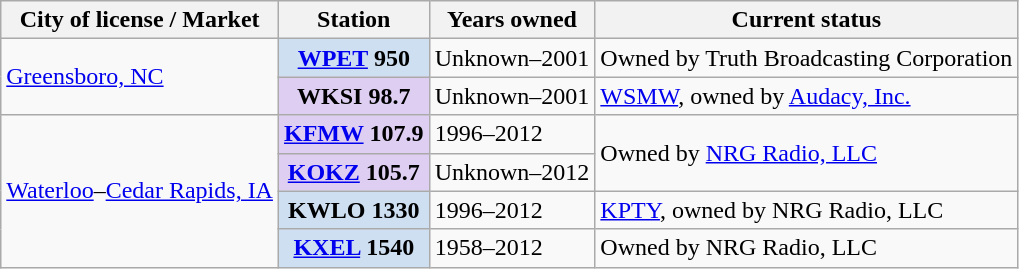<table class="wikitable">
<tr style="vertical-align: center; text-align: center;">
<th>City of license / Market</th>
<th>Station</th>
<th>Years owned</th>
<th>Current status</th>
</tr>
<tr>
<td rowspan="2"><a href='#'>Greensboro, NC</a></td>
<th style="background: #cedff2;"><a href='#'>WPET</a> 950</th>
<td>Unknown–2001</td>
<td rowspan="1">Owned by Truth Broadcasting Corporation</td>
</tr>
<tr>
<th style="background: #ddcef2;">WKSI 98.7</th>
<td>Unknown–2001</td>
<td rowspan="1"><a href='#'>WSMW</a>, owned by <a href='#'>Audacy, Inc.</a></td>
</tr>
<tr>
<td rowspan="4"><a href='#'>Waterloo</a>–<a href='#'>Cedar Rapids, IA</a></td>
<th style="background: #ddcef2;"><a href='#'>KFMW</a> 107.9</th>
<td>1996–2012</td>
<td rowspan="2">Owned by <a href='#'>NRG Radio, LLC</a></td>
</tr>
<tr>
<th style="background: #ddcef2;"><a href='#'>KOKZ</a> 105.7</th>
<td>Unknown–2012</td>
</tr>
<tr>
<th style="background: #cedff2;">KWLO 1330</th>
<td>1996–2012</td>
<td><a href='#'>KPTY</a>, owned by NRG Radio, LLC</td>
</tr>
<tr>
<th style="background: #cedff2;"><a href='#'>KXEL</a> 1540</th>
<td>1958–2012</td>
<td>Owned by NRG Radio, LLC</td>
</tr>
</table>
